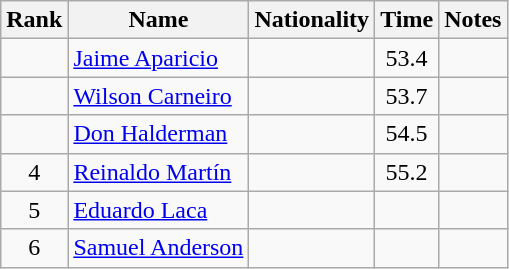<table class="wikitable sortable" style="text-align:center">
<tr>
<th>Rank</th>
<th>Name</th>
<th>Nationality</th>
<th>Time</th>
<th>Notes</th>
</tr>
<tr>
<td></td>
<td align=left><a href='#'>Jaime Aparicio</a></td>
<td align=left></td>
<td>53.4</td>
<td></td>
</tr>
<tr>
<td></td>
<td align=left><a href='#'>Wilson Carneiro</a></td>
<td align=left></td>
<td>53.7</td>
<td></td>
</tr>
<tr>
<td></td>
<td align=left><a href='#'>Don Halderman</a></td>
<td align=left></td>
<td>54.5</td>
<td></td>
</tr>
<tr>
<td>4</td>
<td align=left><a href='#'>Reinaldo Martín</a></td>
<td align=left></td>
<td>55.2</td>
<td></td>
</tr>
<tr>
<td>5</td>
<td align=left><a href='#'>Eduardo Laca</a></td>
<td align=left></td>
<td></td>
<td></td>
</tr>
<tr>
<td>6</td>
<td align=left><a href='#'>Samuel Anderson</a></td>
<td align=left></td>
<td></td>
<td></td>
</tr>
</table>
